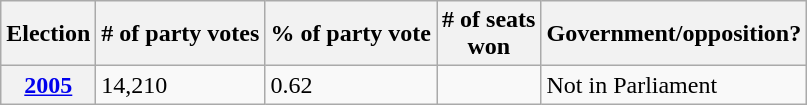<table class="wikitable">
<tr>
<th>Election</th>
<th># of party votes</th>
<th>% of party vote</th>
<th># of seats<br>won</th>
<th>Government/opposition?</th>
</tr>
<tr>
<th><a href='#'>2005</a></th>
<td>14,210</td>
<td>0.62</td>
<td></td>
<td>Not in Parliament</td>
</tr>
</table>
